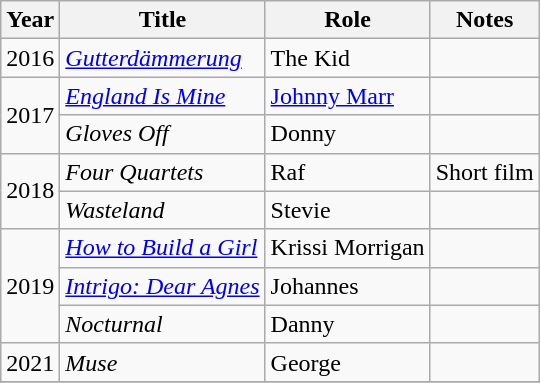<table class="wikitable sortable">
<tr>
<th>Year</th>
<th>Title</th>
<th>Role</th>
<th class="unsortable">Notes</th>
</tr>
<tr>
<td>2016</td>
<td><em><a href='#'>Gutterdämmerung</a></em></td>
<td>The Kid</td>
<td></td>
</tr>
<tr>
<td rowspan="2">2017</td>
<td><em><a href='#'>England Is Mine</a></em></td>
<td><a href='#'>Johnny Marr</a></td>
<td></td>
</tr>
<tr>
<td><em>Gloves Off</em></td>
<td>Donny</td>
<td></td>
</tr>
<tr>
<td rowspan="2">2018</td>
<td><em>Four Quartets</em></td>
<td>Raf</td>
<td>Short film</td>
</tr>
<tr>
<td><em>Wasteland</em></td>
<td>Stevie</td>
<td></td>
</tr>
<tr>
<td rowspan="3">2019</td>
<td><em><a href='#'>How to Build a Girl</a></em></td>
<td>Krissi Morrigan</td>
<td></td>
</tr>
<tr>
<td><em><a href='#'>Intrigo: Dear Agnes</a></em></td>
<td>Johannes</td>
<td></td>
</tr>
<tr>
<td><em>Nocturnal</em></td>
<td>Danny</td>
<td></td>
</tr>
<tr>
<td>2021</td>
<td><em>Muse</em></td>
<td>George</td>
<td></td>
</tr>
<tr>
</tr>
</table>
